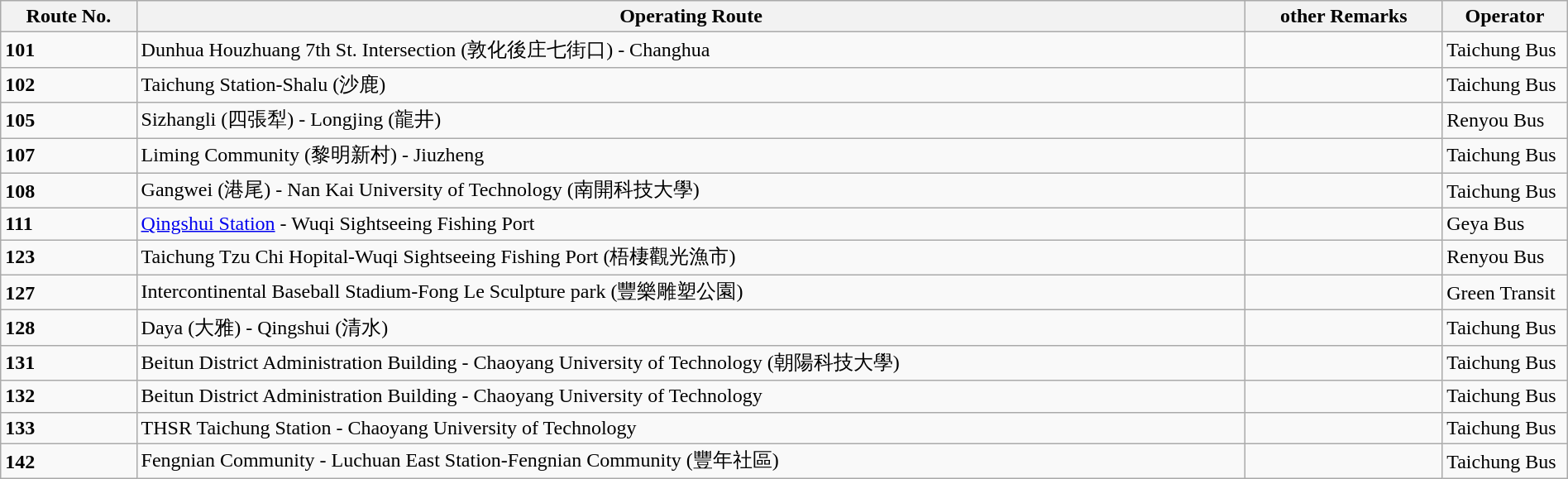<table class="wikitable" width="100%" align="center">
<tr>
<th>Route No.</th>
<th>Operating Route</th>
<th>other Remarks</th>
<th width="8%">Operator</th>
</tr>
<tr>
<td><strong><span>101</span></strong></td>
<td>Dunhua Houzhuang 7th St. Intersection (敦化後庄七街口) - Changhua</td>
<td></td>
<td>Taichung Bus</td>
</tr>
<tr>
<td><strong><span>102</span></strong></td>
<td>Taichung Station-Shalu (沙鹿)</td>
<td></td>
<td>Taichung Bus</td>
</tr>
<tr>
<td><strong><span>105</span></strong></td>
<td>Sizhangli (四張犁) - Longjing (龍井)</td>
<td></td>
<td>Renyou Bus</td>
</tr>
<tr>
<td><strong><span>107</span></strong></td>
<td>Liming Community (黎明新村) - Jiuzheng</td>
<td></td>
<td>Taichung Bus</td>
</tr>
<tr>
<td><strong><span>108</span></strong></td>
<td>Gangwei (港尾) - Nan Kai University of Technology (南開科技大學)</td>
<td></td>
<td>Taichung Bus</td>
</tr>
<tr>
<td><strong><span>111</span></strong></td>
<td><a href='#'>Qingshui Station</a> - Wuqi Sightseeing Fishing Port</td>
<td></td>
<td>Geya Bus</td>
</tr>
<tr>
<td><strong><span>123</span></strong></td>
<td>Taichung Tzu Chi Hopital-Wuqi Sightseeing Fishing Port (梧棲觀光漁市)</td>
<td></td>
<td>Renyou Bus</td>
</tr>
<tr>
<td><strong><span>127</span></strong></td>
<td>Intercontinental Baseball Stadium-Fong Le Sculpture park (豐樂雕塑公園)</td>
<td></td>
<td>Green Transit</td>
</tr>
<tr>
<td><strong><span>128</span></strong></td>
<td>Daya (大雅) - Qingshui (清水)</td>
<td></td>
<td>Taichung Bus</td>
</tr>
<tr>
<td><strong><span>131</span></strong></td>
<td>Beitun District Administration Building - Chaoyang University of Technology (朝陽科技大學)</td>
<td></td>
<td>Taichung Bus</td>
</tr>
<tr>
<td><strong><span>132</span></strong></td>
<td>Beitun District Administration Building - Chaoyang University of Technology</td>
<td></td>
<td>Taichung Bus</td>
</tr>
<tr>
<td><strong><span>133</span></strong></td>
<td>THSR Taichung Station - Chaoyang University of Technology</td>
<td></td>
<td>Taichung Bus</td>
</tr>
<tr>
<td><strong><span>142</span></strong></td>
<td>Fengnian Community - Luchuan East Station-Fengnian Community (豐年社區)</td>
<td></td>
<td>Taichung Bus</td>
</tr>
</table>
